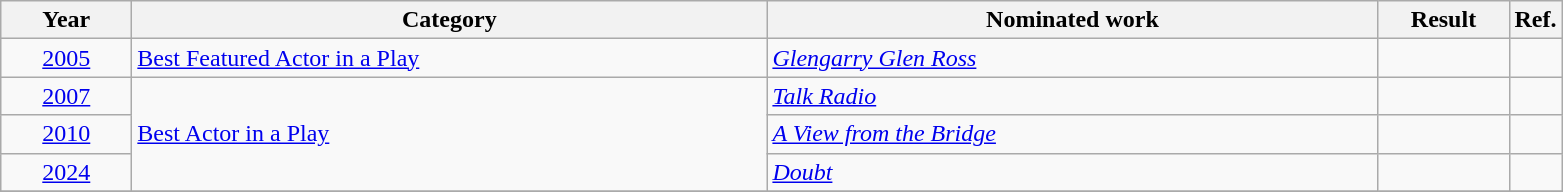<table class=wikitable>
<tr>
<th scope="col" style="width:5em;">Year</th>
<th scope="col" style="width:26em;">Category</th>
<th scope="col" style="width:25em;">Nominated work</th>
<th scope="col" style="width:5em;">Result</th>
<th>Ref.</th>
</tr>
<tr>
<td style="text-align:center;"><a href='#'>2005</a></td>
<td><a href='#'>Best Featured Actor in a Play</a></td>
<td><em><a href='#'>Glengarry Glen Ross</a></em></td>
<td></td>
<td></td>
</tr>
<tr>
<td style="text-align:center;"><a href='#'>2007</a></td>
<td rowspan="3"><a href='#'>Best Actor in a Play</a></td>
<td><em><a href='#'>Talk Radio</a></em></td>
<td></td>
<td></td>
</tr>
<tr>
<td style="text-align:center;"><a href='#'>2010</a></td>
<td><em><a href='#'>A View from the Bridge</a></em></td>
<td></td>
<td></td>
</tr>
<tr>
<td style="text-align:center;"><a href='#'>2024</a></td>
<td><em><a href='#'>Doubt</a></em></td>
<td></td>
<td></td>
</tr>
<tr>
</tr>
</table>
